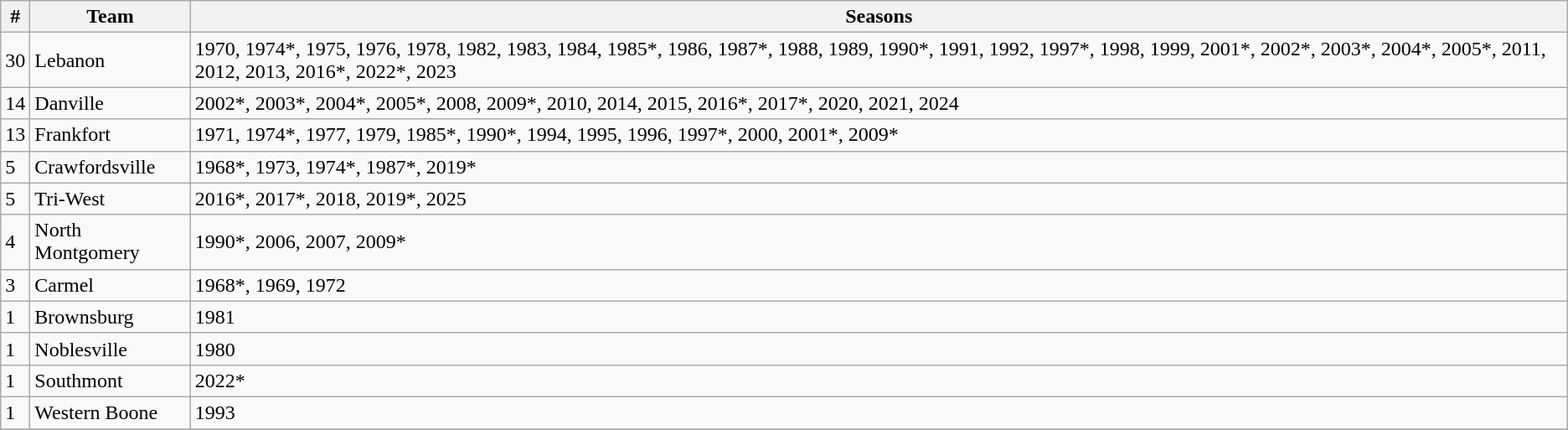<table class="wikitable" style=>
<tr>
<th>#</th>
<th>Team</th>
<th>Seasons</th>
</tr>
<tr>
<td>30</td>
<td>Lebanon</td>
<td>1970, 1974*, 1975, 1976, 1978, 1982, 1983, 1984, 1985*, 1986, 1987*, 1988, 1989, 1990*, 1991, 1992, 1997*, 1998, 1999, 2001*, 2002*, 2003*, 2004*, 2005*, 2011, 2012, 2013, 2016*, 2022*, 2023</td>
</tr>
<tr>
<td>14</td>
<td>Danville</td>
<td>2002*, 2003*, 2004*, 2005*, 2008, 2009*, 2010, 2014, 2015, 2016*, 2017*, 2020, 2021, 2024</td>
</tr>
<tr>
<td>13</td>
<td>Frankfort</td>
<td>1971, 1974*, 1977, 1979, 1985*, 1990*, 1994, 1995, 1996, 1997*, 2000, 2001*, 2009*</td>
</tr>
<tr>
<td>5</td>
<td>Crawfordsville</td>
<td>1968*, 1973, 1974*, 1987*, 2019*</td>
</tr>
<tr>
<td>5</td>
<td>Tri-West</td>
<td>2016*, 2017*, 2018, 2019*, 2025</td>
</tr>
<tr>
<td>4</td>
<td>North Montgomery</td>
<td>1990*, 2006, 2007, 2009*</td>
</tr>
<tr>
<td>3</td>
<td>Carmel</td>
<td>1968*, 1969, 1972</td>
</tr>
<tr>
<td>1</td>
<td>Brownsburg</td>
<td>1981</td>
</tr>
<tr>
<td>1</td>
<td>Noblesville</td>
<td>1980</td>
</tr>
<tr>
<td>1</td>
<td>Southmont</td>
<td>2022*</td>
</tr>
<tr>
<td>1</td>
<td>Western Boone</td>
<td>1993</td>
</tr>
<tr>
</tr>
</table>
